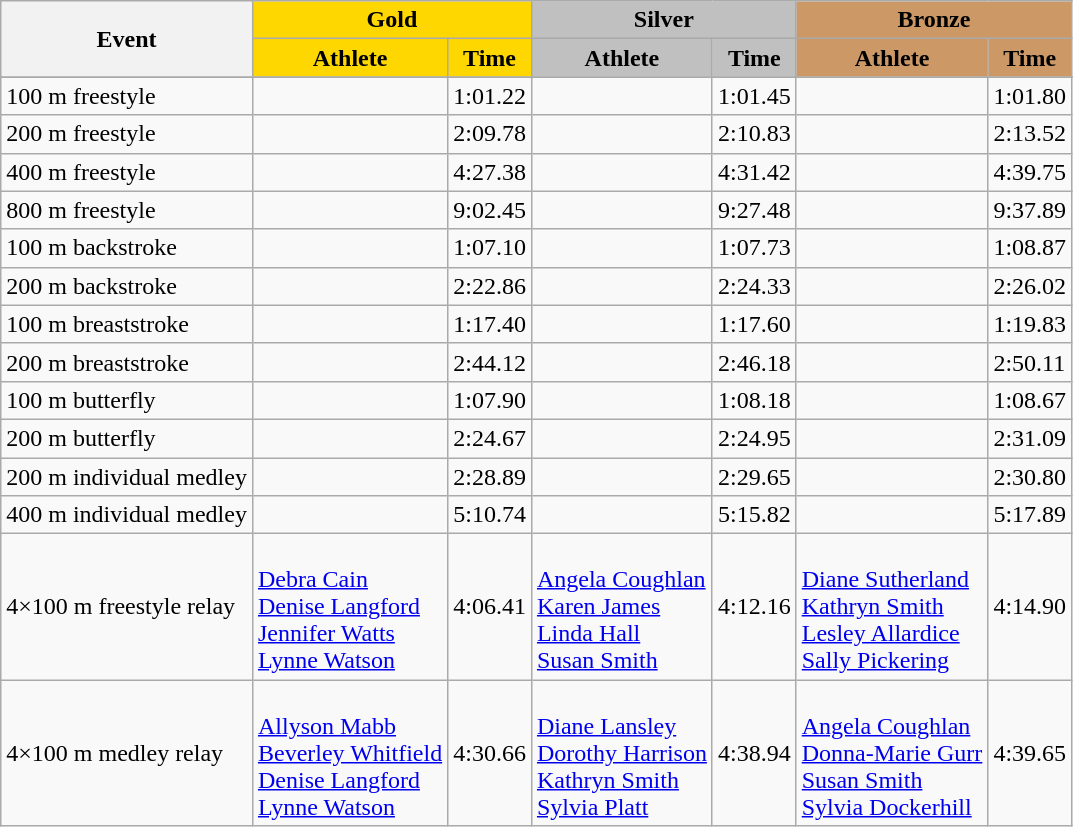<table class="wikitable">
<tr>
<th scope="col" rowspan=2>Event</th>
<th scope="colgroup" colspan=2 style="background-color: gold;">Gold</th>
<th scope="colgroup" colspan=2 style="background-color: silver;">Silver</th>
<th scope="colgroup" colspan=2 style="background-color: #cc9966;">Bronze</th>
</tr>
<tr>
<th scope="col" style="background-color:gold;">Athlete</th>
<th scope="col" style="background-color:gold;">Time</th>
<th scope="col" style="background-color:silver;">Athlete</th>
<th scope="col" style="background-color:silver;">Time</th>
<th scope="col" style="background-color:#cc9966;">Athlete</th>
<th scope="col" style="background-color:#cc9966;">Time</th>
</tr>
<tr>
</tr>
<tr>
<td>100 m freestyle</td>
<td></td>
<td>1:01.22</td>
<td></td>
<td>1:01.45</td>
<td></td>
<td>1:01.80</td>
</tr>
<tr>
<td>200 m freestyle</td>
<td></td>
<td>2:09.78</td>
<td></td>
<td>2:10.83</td>
<td></td>
<td>2:13.52</td>
</tr>
<tr>
<td>400 m freestyle</td>
<td></td>
<td>4:27.38</td>
<td></td>
<td>4:31.42</td>
<td></td>
<td>4:39.75</td>
</tr>
<tr>
<td>800 m freestyle</td>
<td></td>
<td>9:02.45</td>
<td></td>
<td>9:27.48</td>
<td></td>
<td>9:37.89</td>
</tr>
<tr>
<td>100 m backstroke</td>
<td></td>
<td>1:07.10</td>
<td></td>
<td>1:07.73</td>
<td></td>
<td>1:08.87</td>
</tr>
<tr>
<td>200 m backstroke</td>
<td></td>
<td>2:22.86</td>
<td></td>
<td>2:24.33</td>
<td></td>
<td>2:26.02</td>
</tr>
<tr>
<td>100 m breaststroke</td>
<td></td>
<td>1:17.40</td>
<td></td>
<td>1:17.60</td>
<td></td>
<td>1:19.83</td>
</tr>
<tr>
<td>200 m breaststroke</td>
<td></td>
<td>2:44.12</td>
<td></td>
<td>2:46.18</td>
<td></td>
<td>2:50.11</td>
</tr>
<tr>
<td>100 m butterfly</td>
<td></td>
<td>1:07.90</td>
<td></td>
<td>1:08.18</td>
<td></td>
<td>1:08.67</td>
</tr>
<tr>
<td>200 m butterfly</td>
<td></td>
<td>2:24.67</td>
<td></td>
<td>2:24.95</td>
<td></td>
<td>2:31.09</td>
</tr>
<tr>
<td>200 m individual medley</td>
<td></td>
<td>2:28.89</td>
<td></td>
<td>2:29.65</td>
<td></td>
<td>2:30.80</td>
</tr>
<tr>
<td nowrap>400 m individual medley</td>
<td></td>
<td>5:10.74</td>
<td></td>
<td>5:15.82</td>
<td></td>
<td>5:17.89</td>
</tr>
<tr>
<td>4×100 m freestyle relay</td>
<td><br><a href='#'>Debra Cain</a><br><a href='#'>Denise Langford</a><br><a href='#'>Jennifer Watts</a><br><a href='#'>Lynne Watson</a></td>
<td>4:06.41</td>
<td><br><a href='#'>Angela Coughlan</a><br><a href='#'>Karen James</a><br><a href='#'>Linda Hall</a><br><a href='#'>Susan Smith</a></td>
<td>4:12.16</td>
<td><br><a href='#'>Diane Sutherland</a><br><a href='#'>Kathryn Smith</a><br><a href='#'>Lesley Allardice</a><br><a href='#'>Sally Pickering</a></td>
<td>4:14.90</td>
</tr>
<tr>
<td>4×100 m medley relay</td>
<td><br><a href='#'>Allyson Mabb</a><br><a href='#'>Beverley Whitfield</a><br><a href='#'>Denise Langford</a><br><a href='#'>Lynne Watson</a></td>
<td>4:30.66</td>
<td><br><a href='#'>Diane Lansley</a><br><a href='#'>Dorothy Harrison</a><br><a href='#'>Kathryn Smith</a><br><a href='#'>Sylvia Platt</a></td>
<td>4:38.94</td>
<td><br><a href='#'>Angela Coughlan</a><br><a href='#'>Donna-Marie Gurr</a><br><a href='#'>Susan Smith</a><br><a href='#'>Sylvia Dockerhill</a></td>
<td>4:39.65</td>
</tr>
</table>
